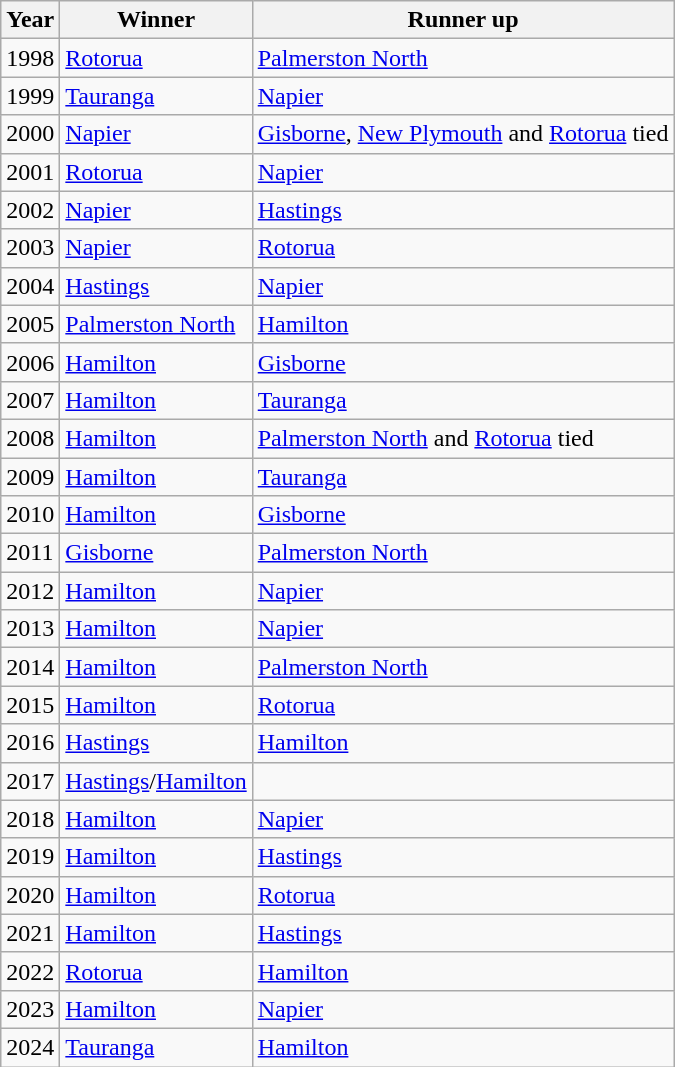<table class="wikitable">
<tr>
<th>Year</th>
<th>Winner</th>
<th>Runner up</th>
</tr>
<tr>
<td>1998</td>
<td><a href='#'>Rotorua</a></td>
<td><a href='#'>Palmerston North</a></td>
</tr>
<tr>
<td>1999</td>
<td><a href='#'>Tauranga</a></td>
<td><a href='#'>Napier</a></td>
</tr>
<tr>
<td>2000</td>
<td><a href='#'>Napier</a></td>
<td><a href='#'>Gisborne</a>, <a href='#'>New Plymouth</a> and <a href='#'>Rotorua</a> tied</td>
</tr>
<tr>
<td>2001</td>
<td><a href='#'>Rotorua</a></td>
<td><a href='#'>Napier</a></td>
</tr>
<tr>
<td>2002</td>
<td><a href='#'>Napier</a></td>
<td><a href='#'>Hastings</a></td>
</tr>
<tr>
<td>2003</td>
<td><a href='#'>Napier</a></td>
<td><a href='#'>Rotorua</a></td>
</tr>
<tr>
<td>2004</td>
<td><a href='#'>Hastings</a></td>
<td><a href='#'>Napier</a></td>
</tr>
<tr>
<td>2005</td>
<td><a href='#'>Palmerston North</a></td>
<td><a href='#'>Hamilton</a></td>
</tr>
<tr>
<td>2006</td>
<td><a href='#'>Hamilton</a></td>
<td><a href='#'>Gisborne</a></td>
</tr>
<tr>
<td>2007</td>
<td><a href='#'>Hamilton</a></td>
<td><a href='#'>Tauranga</a></td>
</tr>
<tr>
<td>2008</td>
<td><a href='#'>Hamilton</a></td>
<td><a href='#'>Palmerston North</a> and <a href='#'>Rotorua</a> tied</td>
</tr>
<tr>
<td>2009</td>
<td><a href='#'>Hamilton</a></td>
<td><a href='#'>Tauranga</a></td>
</tr>
<tr>
<td>2010</td>
<td><a href='#'>Hamilton</a></td>
<td><a href='#'>Gisborne</a></td>
</tr>
<tr>
<td>2011</td>
<td><a href='#'>Gisborne</a></td>
<td><a href='#'>Palmerston North</a></td>
</tr>
<tr>
<td>2012</td>
<td><a href='#'>Hamilton</a></td>
<td><a href='#'>Napier</a></td>
</tr>
<tr>
<td>2013</td>
<td><a href='#'>Hamilton</a></td>
<td><a href='#'>Napier</a></td>
</tr>
<tr>
<td>2014</td>
<td><a href='#'>Hamilton</a></td>
<td><a href='#'>Palmerston North</a></td>
</tr>
<tr>
<td>2015</td>
<td><a href='#'>Hamilton</a></td>
<td><a href='#'>Rotorua</a></td>
</tr>
<tr>
<td>2016</td>
<td><a href='#'>Hastings</a></td>
<td><a href='#'>Hamilton</a></td>
</tr>
<tr>
<td>2017</td>
<td><a href='#'>Hastings</a>/<a href='#'>Hamilton</a></td>
<td></td>
</tr>
<tr>
<td>2018</td>
<td><a href='#'>Hamilton</a></td>
<td><a href='#'>Napier</a></td>
</tr>
<tr>
<td>2019</td>
<td><a href='#'>Hamilton</a></td>
<td><a href='#'>Hastings</a></td>
</tr>
<tr>
<td>2020</td>
<td><a href='#'>Hamilton</a></td>
<td><a href='#'>Rotorua</a></td>
</tr>
<tr>
<td>2021</td>
<td><a href='#'>Hamilton</a></td>
<td><a href='#'>Hastings</a></td>
</tr>
<tr>
<td>2022</td>
<td><a href='#'>Rotorua</a></td>
<td><a href='#'>Hamilton</a></td>
</tr>
<tr>
<td>2023</td>
<td><a href='#'>Hamilton</a></td>
<td><a href='#'>Napier</a></td>
</tr>
<tr>
<td>2024</td>
<td><a href='#'>Tauranga</a></td>
<td><a href='#'>Hamilton</a></td>
</tr>
</table>
